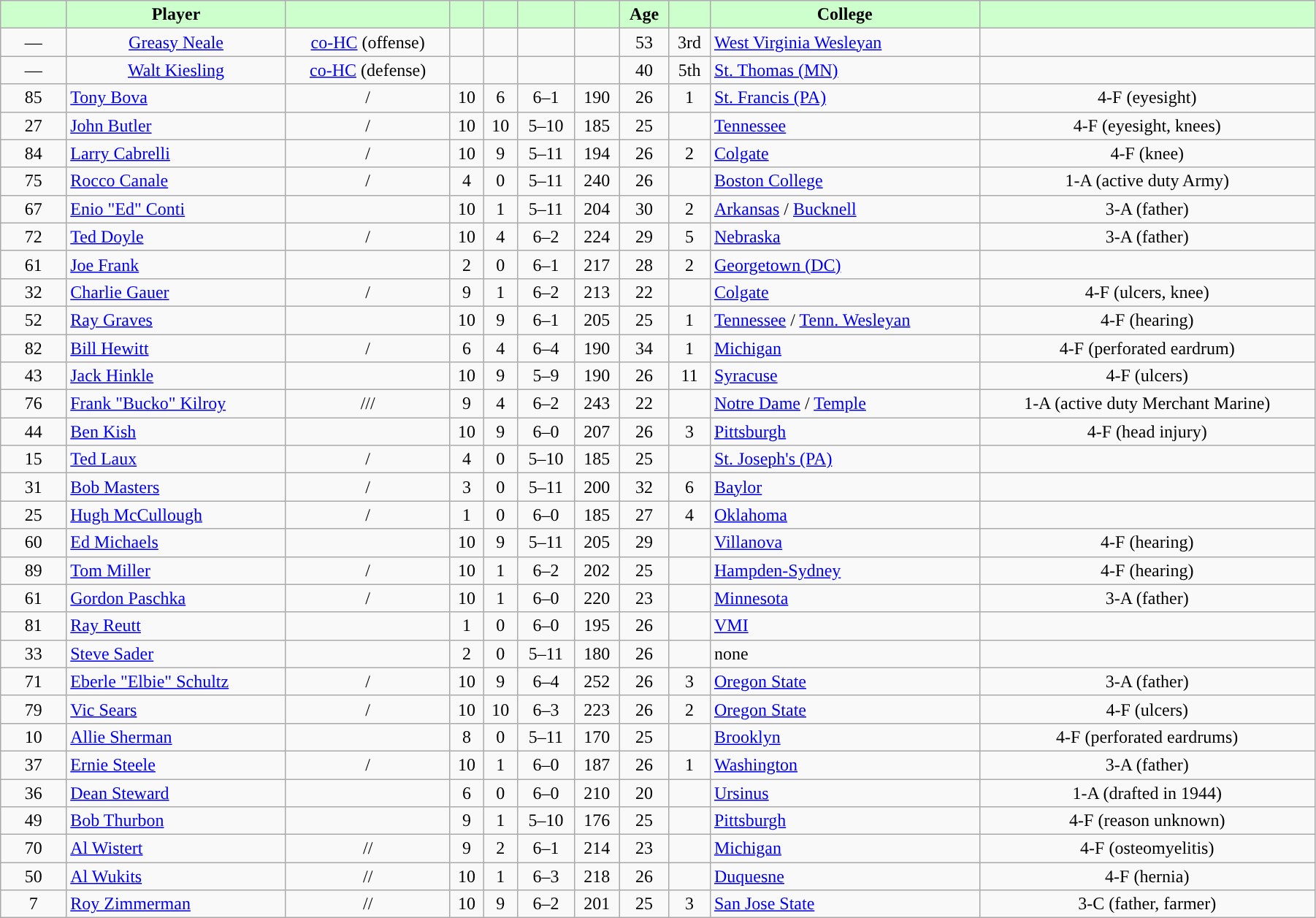<table class="wikitable sortable sortable" style="width:95%">
<tr>
<th style="background:#CCFFCC;" width=5%></th>
<th !width=15% style="background:#CCFFCC;">Player</th>
<th !width=6% style="background:#CCFFCC;"></th>
<th !width=4% style="background:#CCFFCC;"></th>
<th !width=4% style="background:#CCFFCC;"></th>
<th !width=4% style="background:#CCFFCC;"></th>
<th !width=4% style="background:#CCFFCC;"></th>
<th !width=4% style="background:#CCFFCC;">Age</th>
<th !width=4% style="background:#CCFFCC;"></th>
<th !width=20% style="background:#CCFFCC;">College</th>
<th !width=20% style="background:#CCFFCC;"></th>
</tr>
<tr align=center>
<td>—</td>
<td><a href='#'>Greasy Neale</a></td>
<td><a href='#'>co-HC</a> (offense)</td>
<td></td>
<td></td>
<td></td>
<td></td>
<td>53</td>
<td>3rd</td>
<td align=left><a href='#'>West Virginia Wesleyan</a></td>
<td></td>
</tr>
<tr align=center>
<td>—</td>
<td><a href='#'>Walt Kiesling</a></td>
<td><a href='#'>co-HC</a>  (defense)</td>
<td></td>
<td></td>
<td></td>
<td></td>
<td>40</td>
<td>5th</td>
<td align=left><a href='#'>St. Thomas (MN)</a></td>
<td></td>
</tr>
<tr align=center>
<td>85</td>
<td align=left><a href='#'>Tony Bova</a></td>
<td>/</td>
<td>10</td>
<td>6</td>
<td>6–1</td>
<td>190</td>
<td>26</td>
<td>1</td>
<td align=left><a href='#'>St. Francis (PA)</a></td>
<td>4-F (eyesight)</td>
</tr>
<tr align=center>
<td>27</td>
<td align=left><a href='#'>John Butler</a></td>
<td>/</td>
<td>10</td>
<td>10</td>
<td>5–10</td>
<td>185</td>
<td>25</td>
<td></td>
<td align=left><a href='#'>Tennessee</a></td>
<td>4-F (eyesight, knees)</td>
</tr>
<tr align=center>
<td>84</td>
<td align=left><a href='#'>Larry Cabrelli</a></td>
<td>/</td>
<td>10</td>
<td>9</td>
<td>5–11</td>
<td>194</td>
<td>26</td>
<td>2</td>
<td align=left><a href='#'>Colgate</a></td>
<td>4-F (knee)</td>
</tr>
<tr align=center>
<td>75</td>
<td align=left><a href='#'>Rocco Canale</a></td>
<td>/</td>
<td>4</td>
<td>0</td>
<td>5–11</td>
<td>240</td>
<td>26</td>
<td></td>
<td align=left><a href='#'>Boston College</a></td>
<td>1-A (active duty Army)</td>
</tr>
<tr align=center>
<td>67</td>
<td align=left><a href='#'>Enio "Ed" Conti</a></td>
<td></td>
<td>10</td>
<td>1</td>
<td>5–11</td>
<td>204</td>
<td>30</td>
<td>2</td>
<td align=left><a href='#'>Arkansas</a> / <a href='#'>Bucknell</a></td>
<td>3-A (father)</td>
</tr>
<tr align=center>
<td>72</td>
<td align=left><a href='#'>Ted Doyle</a></td>
<td>/</td>
<td>10</td>
<td>4</td>
<td>6–2</td>
<td>224</td>
<td>29</td>
<td>5</td>
<td align=left><a href='#'>Nebraska</a></td>
<td>3-A (father)</td>
</tr>
<tr align=center>
<td>61</td>
<td align=left><a href='#'>Joe Frank</a></td>
<td></td>
<td>2</td>
<td>0</td>
<td>6–1</td>
<td>217</td>
<td>28</td>
<td>2</td>
<td align=left><a href='#'>Georgetown (DC)</a></td>
<td></td>
</tr>
<tr align=center>
<td>32</td>
<td align=left><a href='#'>Charlie Gauer</a></td>
<td>/</td>
<td>9</td>
<td>1</td>
<td>6–2</td>
<td>213</td>
<td>22</td>
<td></td>
<td align=left><a href='#'>Colgate</a></td>
<td>4-F (ulcers, knee)</td>
</tr>
<tr align=center>
<td>52</td>
<td - align=left><a href='#'>Ray Graves</a></td>
<td></td>
<td>10</td>
<td>9</td>
<td>6–1</td>
<td>205</td>
<td>25</td>
<td>1</td>
<td - align=left><a href='#'>Tennessee</a> / <a href='#'>Tenn. Wesleyan</a></td>
<td>4-F (hearing)</td>
</tr>
<tr align=center>
<td>82</td>
<td align=left><a href='#'>Bill Hewitt</a></td>
<td>/</td>
<td>6</td>
<td>4</td>
<td>6–4</td>
<td>190</td>
<td>34</td>
<td>1</td>
<td align=left><a href='#'>Michigan</a></td>
<td>4-F (perforated eardrum)</td>
</tr>
<tr align=center>
<td>43</td>
<td align=left><a href='#'>Jack Hinkle</a></td>
<td></td>
<td>10</td>
<td>9</td>
<td>5–9</td>
<td>190</td>
<td>26</td>
<td>11</td>
<td align=left><a href='#'>Syracuse</a></td>
<td>4-F (ulcers)</td>
</tr>
<tr align=center>
<td>76</td>
<td align=left><a href='#'>Frank "Bucko" Kilroy</a></td>
<td>///</td>
<td>9</td>
<td>4</td>
<td>6–2</td>
<td>243</td>
<td>22</td>
<td></td>
<td align=left><a href='#'>Notre Dame</a> / <a href='#'>Temple</a></td>
<td>1-A (active duty Merchant Marine)</td>
</tr>
<tr align=center>
<td>44</td>
<td align=left><a href='#'>Ben Kish</a></td>
<td></td>
<td>10</td>
<td>9</td>
<td>6–0</td>
<td>207</td>
<td>26</td>
<td>3</td>
<td align=left><a href='#'>Pittsburgh</a></td>
<td>4-F (head injury)</td>
</tr>
<tr align=center>
<td>15</td>
<td align=left><a href='#'>Ted Laux</a></td>
<td>/</td>
<td>4</td>
<td>0</td>
<td>5–10</td>
<td>185</td>
<td>25</td>
<td></td>
<td align=left><a href='#'>St. Joseph's (PA)</a></td>
<td></td>
</tr>
<tr align=center>
<td>31</td>
<td align=left><a href='#'>Bob Masters</a></td>
<td>/</td>
<td>3</td>
<td>0</td>
<td>5–11</td>
<td>200</td>
<td>32</td>
<td>6</td>
<td align=left><a href='#'>Baylor</a></td>
<td></td>
</tr>
<tr align=center ||>
<td>25</td>
<td align=left><a href='#'>Hugh McCullough</a></td>
<td>/</td>
<td>1</td>
<td>0</td>
<td>6–0</td>
<td>185</td>
<td>27</td>
<td>4</td>
<td align=left><a href='#'>Oklahoma</a></td>
<td></td>
</tr>
<tr align=center>
<td>60</td>
<td align=left><a href='#'>Ed Michaels</a></td>
<td></td>
<td>10</td>
<td>9</td>
<td>5–11</td>
<td>205</td>
<td>29</td>
<td></td>
<td align=left><a href='#'>Villanova</a></td>
<td>4-F (hearing)</td>
</tr>
<tr align=center>
<td>89</td>
<td align=left><a href='#'>Tom Miller</a></td>
<td>/</td>
<td>10</td>
<td>1</td>
<td>6–2</td>
<td>202</td>
<td>25</td>
<td></td>
<td align=left><a href='#'>Hampden-Sydney</a></td>
<td>4-F (hearing)</td>
</tr>
<tr align=center>
<td>61</td>
<td align=left><a href='#'>Gordon Paschka</a></td>
<td>/</td>
<td>10</td>
<td>1</td>
<td>6–0</td>
<td>220</td>
<td>23</td>
<td></td>
<td align=left><a href='#'>Minnesota</a></td>
<td>3-A (father)</td>
</tr>
<tr align=center>
<td>81</td>
<td align=left><a href='#'>Ray Reutt</a></td>
<td></td>
<td>1</td>
<td>0</td>
<td>6–0</td>
<td>195</td>
<td>26</td>
<td></td>
<td align=left><a href='#'>VMI</a></td>
<td></td>
</tr>
<tr align=center>
<td>33</td>
<td align=left><a href='#'>Steve Sader</a></td>
<td></td>
<td>2</td>
<td>0</td>
<td>5–11</td>
<td>180</td>
<td>26</td>
<td></td>
<td align=left>none</td>
<td></td>
</tr>
<tr align=center>
<td>71</td>
<td align=left><a href='#'>Eberle "Elbie" Schultz</a></td>
<td>/</td>
<td>10</td>
<td>9</td>
<td>6–4</td>
<td>252</td>
<td>26</td>
<td>3</td>
<td align=left><a href='#'>Oregon State</a></td>
<td>3-A (father)</td>
</tr>
<tr align=center>
<td>79</td>
<td align=left><a href='#'>Vic Sears</a></td>
<td>/</td>
<td>10</td>
<td>10</td>
<td>6–3</td>
<td>223</td>
<td>26</td>
<td>2</td>
<td align=left><a href='#'>Oregon State</a></td>
<td>4-F (ulcers)</td>
</tr>
<tr align=center>
<td>10</td>
<td align=left><a href='#'>Allie Sherman</a></td>
<td></td>
<td>8</td>
<td>0</td>
<td>5–11</td>
<td>170</td>
<td>25</td>
<td></td>
<td align=left><a href='#'>Brooklyn</a></td>
<td>4-F (perforated eardrums)</td>
</tr>
<tr align=center>
<td>37</td>
<td align=left><a href='#'>Ernie Steele</a></td>
<td>/</td>
<td>10</td>
<td>1</td>
<td>6–0</td>
<td>187</td>
<td>26</td>
<td>1</td>
<td align=left><a href='#'>Washington</a></td>
<td>3-A (father)</td>
</tr>
<tr align=center>
<td>36</td>
<td align=left><a href='#'>Dean Steward</a></td>
<td></td>
<td>6</td>
<td>0</td>
<td>6–0</td>
<td>210</td>
<td>20</td>
<td></td>
<td align=left><a href='#'>Ursinus</a></td>
<td>1-A (drafted in 1944)</td>
</tr>
<tr align=center>
<td>49</td>
<td align=left><a href='#'>Bob Thurbon</a></td>
<td></td>
<td>9</td>
<td>1</td>
<td>5–10</td>
<td>176</td>
<td>25</td>
<td></td>
<td align=left><a href='#'>Pittsburgh</a></td>
<td>4-F (reason unknown)</td>
</tr>
<tr align=center>
<td>70</td>
<td align=left><a href='#'>Al Wistert</a></td>
<td>//</td>
<td>9</td>
<td>2</td>
<td>6–1</td>
<td>214</td>
<td>23</td>
<td></td>
<td align=left><a href='#'>Michigan</a></td>
<td>4-F (osteomyelitis)</td>
</tr>
<tr align=center>
<td>50</td>
<td align=left><a href='#'>Al Wukits</a></td>
<td>//</td>
<td>10</td>
<td>1</td>
<td>6–3</td>
<td>218</td>
<td>26</td>
<td></td>
<td align=left><a href='#'>Duquesne</a></td>
<td>4-F (hernia)</td>
</tr>
<tr align=center>
<td>7</td>
<td align=left><a href='#'>Roy Zimmerman</a></td>
<td>//</td>
<td>10</td>
<td>9</td>
<td>6–2</td>
<td>201</td>
<td>25</td>
<td>3</td>
<td align=left><a href='#'>San Jose State</a></td>
<td>3-C (father, farmer)</td>
</tr>
</table>
